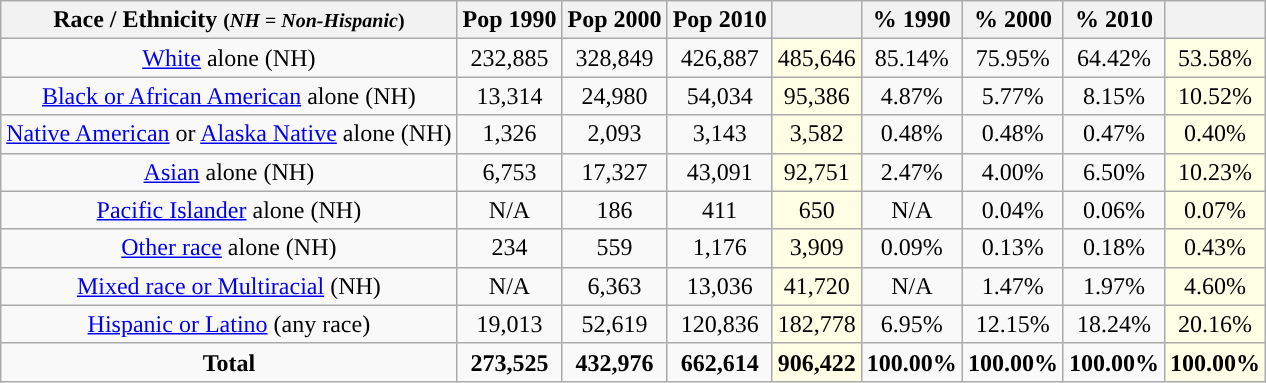<table class="wikitable" style="text-align:center;">
<tr>
<th>Race / Ethnicity <small>(<em>NH = Non-Hispanic</em>)</small></th>
<th>Pop 1990</th>
<th>Pop 2000</th>
<th>Pop 2010</th>
<th></th>
<th>% 1990</th>
<th>% 2000</th>
<th>% 2010</th>
<th></th>
</tr>
<tr>
<td><a href='#'>White</a> alone (NH)</td>
<td>232,885</td>
<td>328,849</td>
<td>426,887</td>
<td style='background: #ffffe6;'>485,646</td>
<td>85.14%</td>
<td>75.95%</td>
<td>64.42%</td>
<td style='background: #ffffe6;'>53.58%</td>
</tr>
<tr>
<td><a href='#'>Black or African American</a> alone (NH)</td>
<td>13,314</td>
<td>24,980</td>
<td>54,034</td>
<td style='background: #ffffe6;'>95,386</td>
<td>4.87%</td>
<td>5.77%</td>
<td>8.15%</td>
<td style='background: #ffffe6;'>10.52%</td>
</tr>
<tr>
<td><a href='#'>Native American</a> or <a href='#'>Alaska Native</a> alone (NH)</td>
<td>1,326</td>
<td>2,093</td>
<td>3,143</td>
<td style='background: #ffffe6;'>3,582</td>
<td>0.48%</td>
<td>0.48%</td>
<td>0.47%</td>
<td style='background: #ffffe6;'>0.40%</td>
</tr>
<tr>
<td><a href='#'>Asian</a> alone (NH)</td>
<td>6,753</td>
<td>17,327</td>
<td>43,091</td>
<td style='background: #ffffe6;'>92,751</td>
<td>2.47%</td>
<td>4.00%</td>
<td>6.50%</td>
<td style='background: #ffffe6;'>10.23%</td>
</tr>
<tr>
<td><a href='#'>Pacific Islander</a> alone (NH)</td>
<td>N/A</td>
<td>186</td>
<td>411</td>
<td style='background: #ffffe6;'>650</td>
<td>N/A</td>
<td>0.04%</td>
<td>0.06%</td>
<td style='background: #ffffe6;'>0.07%</td>
</tr>
<tr>
<td><a href='#'>Other race</a> alone (NH)</td>
<td>234</td>
<td>559</td>
<td>1,176</td>
<td style='background: #ffffe6;'>3,909</td>
<td>0.09%</td>
<td>0.13%</td>
<td>0.18%</td>
<td style='background: #ffffe6;'>0.43%</td>
</tr>
<tr>
<td><a href='#'>Mixed race or Multiracial</a> (NH)</td>
<td>N/A</td>
<td>6,363</td>
<td>13,036</td>
<td style='background: #ffffe6;'>41,720</td>
<td>N/A</td>
<td>1.47%</td>
<td>1.97%</td>
<td style='background: #ffffe6;'>4.60%</td>
</tr>
<tr>
<td><a href='#'>Hispanic or Latino</a> (any race)</td>
<td>19,013</td>
<td>52,619</td>
<td>120,836</td>
<td style='background: #ffffe6;'>182,778</td>
<td>6.95%</td>
<td>12.15%</td>
<td>18.24%</td>
<td style='background: #ffffe6;'>20.16%</td>
</tr>
<tr>
<td><strong>Total</strong></td>
<td><strong>273,525</strong></td>
<td><strong>432,976</strong></td>
<td><strong>662,614</strong></td>
<td style='background: #ffffe6;'><strong>906,422</strong></td>
<td><strong>100.00%</strong></td>
<td><strong>100.00%</strong></td>
<td><strong>100.00%</strong></td>
<td style='background: #ffffe6;'><strong>100.00%</strong></td>
</tr>
</table>
